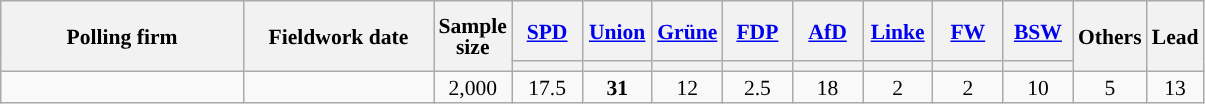<table class="wikitable sortable mw-datatable mw-collapsible" style="text-align:center;font-size:90%;line-height:14px;">
<tr style="height:40px;">
<th style="width:155px;" rowspan="2">Polling firm</th>
<th style="width:120px;" rowspan="2">Fieldwork date</th>
<th style="width: 35px;" rowspan="2">Sample<br>size</th>
<th class="unsortable" style="width:40px;"><a href='#'>SPD</a></th>
<th class="unsortable" style="width:40px;"><a href='#'>Union</a></th>
<th class="unsortable" style="width:40px;"><a href='#'>Grüne</a></th>
<th class="unsortable" style="width:40px;"><a href='#'>FDP</a></th>
<th class="unsortable" style="width:40px;"><a href='#'>AfD</a></th>
<th class="unsortable" style="width:40px;"><a href='#'>Linke</a></th>
<th class="unsortable" style="width:40px;"><a href='#'>FW</a></th>
<th class="unsortable" style="width:40px;"><a href='#'>BSW</a></th>
<th class="unsortable" style="width:30px;" rowspan="2">Others</th>
<th style="width:30px;" rowspan="2">Lead</th>
</tr>
<tr>
<th style="background:"></th>
<th style="background:"></th>
<th style="background:"></th>
<th style="background:"></th>
<th style="background:"></th>
<th style="background:"></th>
<th style="background:"></th>
<th style="background:"></th>
</tr>
<tr>
<td></td>
<td></td>
<td>2,000</td>
<td>17.5</td>
<td><strong>31</strong></td>
<td>12</td>
<td>2.5</td>
<td>18</td>
<td>2</td>
<td>2</td>
<td>10</td>
<td>5</td>
<td style="background:">13</td>
</tr>
</table>
